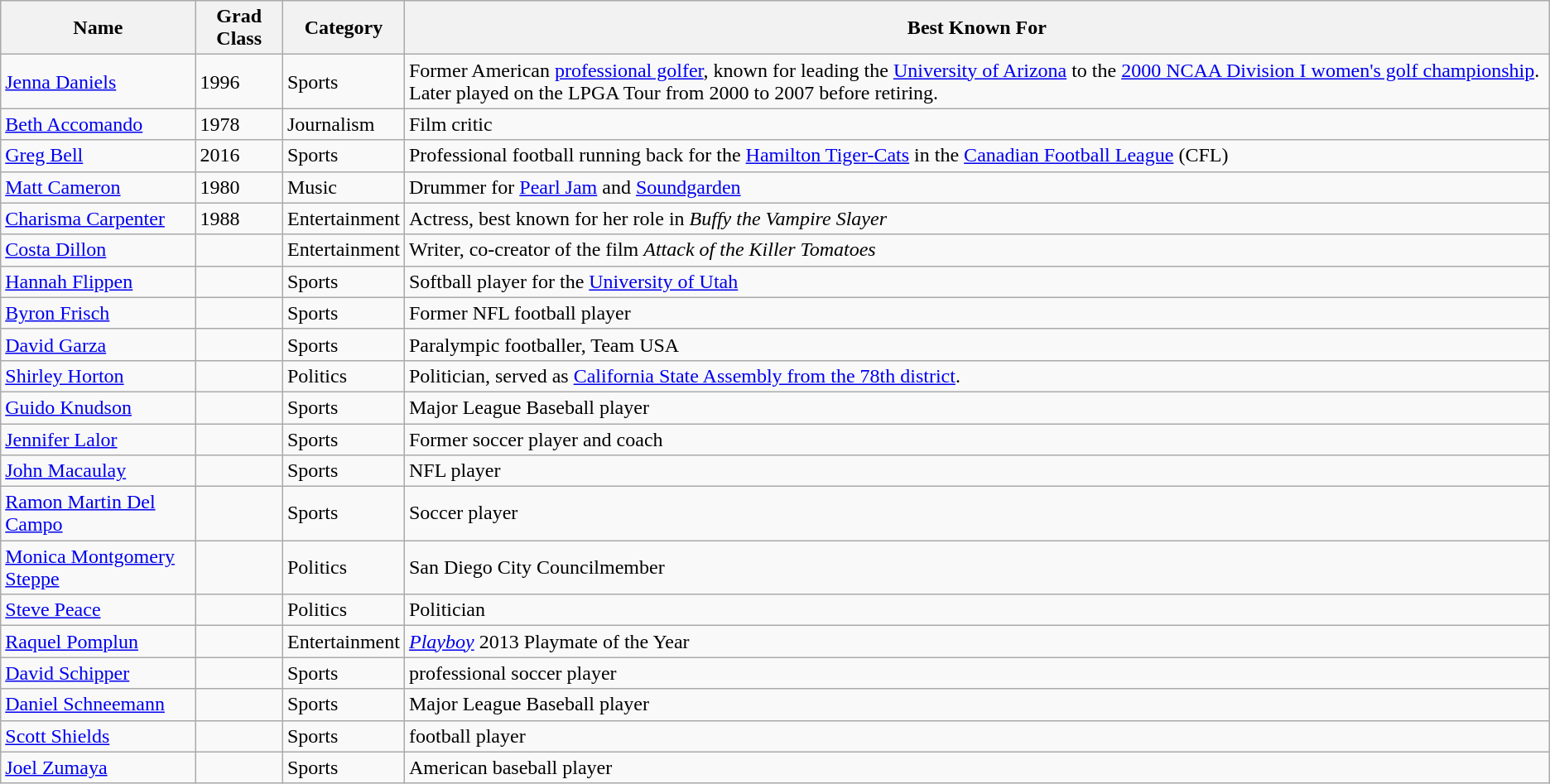<table class="wikitable sortable plainrowheaders">
<tr>
<th scope="col">Name</th>
<th scope="col">Grad Class</th>
<th scope="col">Category</th>
<th scope="col">Best Known For</th>
</tr>
<tr>
<td scope="row"><a href='#'>Jenna Daniels</a></td>
<td>1996</td>
<td>Sports</td>
<td>Former American <a href='#'>professional golfer</a>, known for leading the <a href='#'>University of Arizona</a> to the <a href='#'>2000 NCAA Division I women's golf championship</a>. Later played on the LPGA Tour from 2000 to 2007 before retiring.</td>
</tr>
<tr>
<td scope="row"><a href='#'>Beth Accomando</a></td>
<td>1978</td>
<td>Journalism</td>
<td>Film critic </td>
</tr>
<tr>
<td scope="row"><a href='#'>Greg Bell</a></td>
<td>2016</td>
<td>Sports</td>
<td>Professional football running back for the <a href='#'>Hamilton Tiger-Cats</a> in the <a href='#'>Canadian Football League</a> (CFL)</td>
</tr>
<tr>
<td scope="row"><a href='#'>Matt Cameron</a></td>
<td>1980</td>
<td>Music</td>
<td>Drummer for <a href='#'>Pearl Jam</a> and <a href='#'>Soundgarden</a></td>
</tr>
<tr>
<td scope="row"><a href='#'>Charisma Carpenter</a></td>
<td>1988</td>
<td>Entertainment</td>
<td>Actress, best known for her role in <em>Buffy the Vampire Slayer</em> </td>
</tr>
<tr>
<td scope="row"><a href='#'>Costa Dillon</a></td>
<td></td>
<td>Entertainment</td>
<td>Writer, co-creator of the film <em>Attack of the Killer Tomatoes</em> </td>
</tr>
<tr>
<td scope="row"><a href='#'>Hannah Flippen</a></td>
<td></td>
<td>Sports</td>
<td>Softball player for the <a href='#'>University of Utah</a></td>
</tr>
<tr>
<td scope="row"><a href='#'>Byron Frisch</a></td>
<td></td>
<td>Sports</td>
<td>Former NFL football player </td>
</tr>
<tr>
<td scope="row"><a href='#'>David Garza</a></td>
<td></td>
<td>Sports</td>
<td>Paralympic footballer, Team USA </td>
</tr>
<tr>
<td scope="row"><a href='#'>Shirley Horton</a></td>
<td></td>
<td>Politics</td>
<td>Politician, served as <a href='#'>California State Assembly from the 78th district</a>.</td>
</tr>
<tr>
<td scope="row"><a href='#'>Guido Knudson</a></td>
<td></td>
<td>Sports</td>
<td>Major League Baseball player </td>
</tr>
<tr>
<td scope="row"><a href='#'>Jennifer Lalor</a></td>
<td></td>
<td>Sports</td>
<td>Former soccer player and coach </td>
</tr>
<tr>
<td scope="row"><a href='#'>John Macaulay</a></td>
<td></td>
<td>Sports</td>
<td>NFL player </td>
</tr>
<tr>
<td scope="row"><a href='#'>Ramon Martin Del Campo</a></td>
<td></td>
<td>Sports</td>
<td>Soccer player </td>
</tr>
<tr>
<td scope="row"><a href='#'>Monica Montgomery Steppe</a></td>
<td></td>
<td>Politics</td>
<td>San Diego City Councilmember </td>
</tr>
<tr>
<td scope="row"><a href='#'>Steve Peace</a></td>
<td></td>
<td>Politics</td>
<td>Politician </td>
</tr>
<tr>
<td scope="row"><a href='#'>Raquel Pomplun</a></td>
<td></td>
<td>Entertainment</td>
<td><em><a href='#'>Playboy</a></em> 2013 Playmate of the Year</td>
</tr>
<tr>
<td scope="row"><a href='#'>David Schipper</a></td>
<td></td>
<td>Sports</td>
<td>professional soccer player</td>
</tr>
<tr>
<td><a href='#'>Daniel Schneemann</a></td>
<td></td>
<td>Sports</td>
<td>Major League Baseball player</td>
</tr>
<tr>
<td scope="row"><a href='#'>Scott Shields</a></td>
<td></td>
<td>Sports</td>
<td>football player</td>
</tr>
<tr>
<td scope="row"><a href='#'>Joel Zumaya</a></td>
<td></td>
<td>Sports</td>
<td>American baseball player</td>
</tr>
</table>
